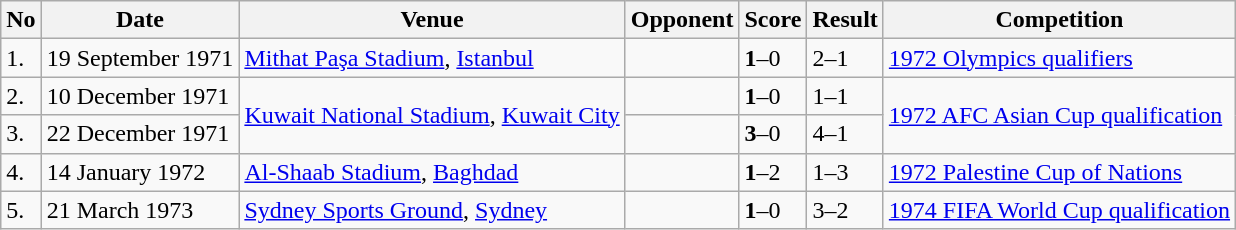<table class="wikitable" style="font-size:100%;">
<tr>
<th>No</th>
<th>Date</th>
<th>Venue</th>
<th>Opponent</th>
<th>Score</th>
<th>Result</th>
<th>Competition</th>
</tr>
<tr>
<td>1.</td>
<td>19 September 1971</td>
<td><a href='#'>Mithat Paşa Stadium</a>, <a href='#'>Istanbul</a></td>
<td></td>
<td><strong>1</strong>–0</td>
<td>2–1</td>
<td><a href='#'>1972 Olympics qualifiers</a></td>
</tr>
<tr>
<td>2.</td>
<td>10 December 1971</td>
<td rowspan="2"><a href='#'>Kuwait National Stadium</a>, <a href='#'>Kuwait City</a></td>
<td></td>
<td><strong>1</strong>–0</td>
<td>1–1</td>
<td rowspan="2"><a href='#'>1972 AFC Asian Cup qualification</a></td>
</tr>
<tr>
<td>3.</td>
<td>22 December 1971</td>
<td></td>
<td><strong>3</strong>–0</td>
<td>4–1</td>
</tr>
<tr>
<td>4.</td>
<td>14 January 1972</td>
<td><a href='#'>Al-Shaab Stadium</a>, <a href='#'>Baghdad</a></td>
<td></td>
<td><strong>1</strong>–2</td>
<td>1–3</td>
<td><a href='#'>1972 Palestine Cup of Nations</a></td>
</tr>
<tr>
<td>5.</td>
<td>21 March 1973</td>
<td><a href='#'>Sydney Sports Ground</a>, <a href='#'>Sydney</a></td>
<td></td>
<td><strong>1</strong>–0</td>
<td>3–2</td>
<td><a href='#'>1974 FIFA World Cup qualification</a></td>
</tr>
</table>
